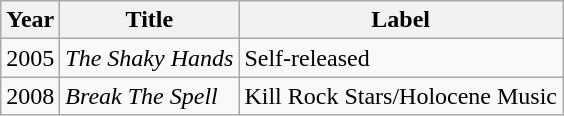<table class="wikitable">
<tr>
<th align="left">Year</th>
<th align="left">Title</th>
<th align="left">Label</th>
</tr>
<tr>
<td>2005</td>
<td><em>The Shaky Hands</em></td>
<td>Self-released</td>
</tr>
<tr>
<td>2008</td>
<td><em>Break The Spell</em></td>
<td>Kill Rock Stars/Holocene Music</td>
</tr>
</table>
